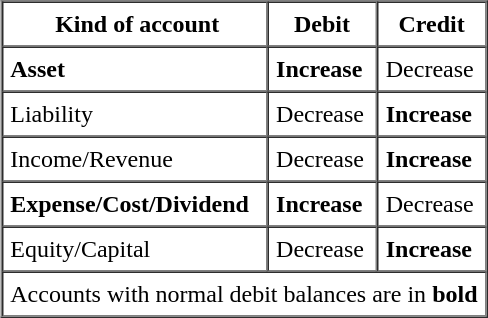<table border="1" style="float:right;"  cellpadding="5" cellspacing="0">
<tr>
<th> Kind of account</th>
<th>Debit</th>
<th>Credit</th>
</tr>
<tr>
<td><strong>Asset</strong></td>
<td><strong>Increase</strong></td>
<td>Decrease</td>
</tr>
<tr>
<td>Liability</td>
<td>Decrease</td>
<td><strong>Increase</strong></td>
</tr>
<tr>
<td>Income/Revenue</td>
<td>Decrease</td>
<td><strong>Increase</strong></td>
</tr>
<tr>
<td><strong>Expense/Cost/Dividend</strong></td>
<td><strong>Increase</strong></td>
<td>Decrease</td>
</tr>
<tr>
<td>Equity/Capital</td>
<td>Decrease</td>
<td><strong>Increase</strong></td>
</tr>
<tr>
<td colspan="3">Accounts with normal debit balances are in <strong>bold</strong></td>
</tr>
</table>
